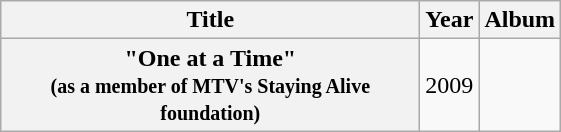<table class="wikitable plainrowheaders" style="text-align:center;">
<tr>
<th scope="col" style="width:17em;">Title</th>
<th scope="col">Year</th>
<th scope="col">Album</th>
</tr>
<tr>
<th scope="row">"One at a Time"<br><small>(as a member of MTV's Staying Alive foundation)</small></th>
<td>2009</td>
<td></td>
</tr>
</table>
